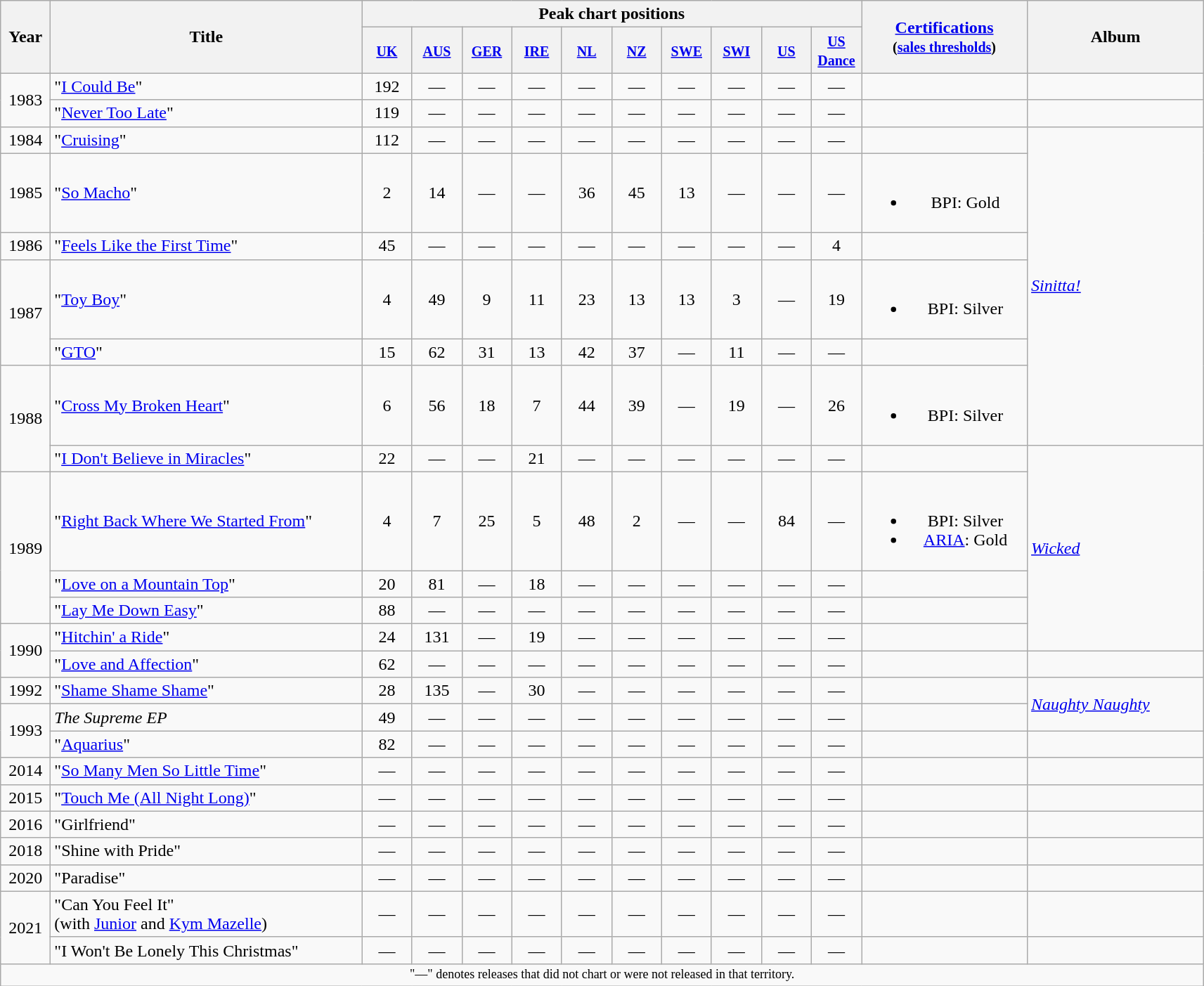<table class="wikitable" style="text-align:center;">
<tr>
<th scope="col" rowspan="2" style="width:2.5em;">Year</th>
<th scope="col" rowspan="2" style="width:18em;">Title</th>
<th scope="col" colspan="10">Peak chart positions</th>
<th rowspan="2" style="width:150px;"><a href='#'>Certifications</a><br><small>(<a href='#'>sales thresholds</a>)</small></th>
<th scope="col" rowspan="2" style="width:10em;">Album</th>
</tr>
<tr>
<th width="40"><small><a href='#'>UK</a></small><br></th>
<th width="40"><small><a href='#'>AUS</a></small><br></th>
<th width="40"><small><a href='#'>GER</a></small><br></th>
<th width="40"><small><a href='#'>IRE</a></small><br></th>
<th width="40"><small><a href='#'>NL</a></small><br></th>
<th width="40"><small><a href='#'>NZ</a></small><br></th>
<th width="40"><small><a href='#'>SWE</a></small><br></th>
<th width="40"><small><a href='#'>SWI</a></small><br></th>
<th width="40"><small><a href='#'>US</a></small><br></th>
<th width="40"><small><a href='#'>US<br>Dance</a></small><br></th>
</tr>
<tr>
<td rowspan="2">1983</td>
<td align="left">"<a href='#'>I Could Be</a>"</td>
<td>192</td>
<td>—</td>
<td>—</td>
<td>—</td>
<td>—</td>
<td>—</td>
<td>—</td>
<td>—</td>
<td>—</td>
<td>—</td>
<td></td>
<td></td>
</tr>
<tr>
<td align="left">"<a href='#'>Never Too Late</a>"</td>
<td>119</td>
<td>—</td>
<td>—</td>
<td>—</td>
<td>—</td>
<td>—</td>
<td>—</td>
<td>—</td>
<td>—</td>
<td>—</td>
<td></td>
<td></td>
</tr>
<tr>
<td>1984</td>
<td align="left">"<a href='#'>Cruising</a>"</td>
<td>112</td>
<td>—</td>
<td>—</td>
<td>—</td>
<td>—</td>
<td>—</td>
<td>—</td>
<td>—</td>
<td>—</td>
<td>—</td>
<td></td>
<td align="left" rowspan="6"><em><a href='#'>Sinitta!</a></em></td>
</tr>
<tr>
<td>1985</td>
<td align="left">"<a href='#'>So Macho</a>"</td>
<td>2</td>
<td>14</td>
<td>—</td>
<td>—</td>
<td>36</td>
<td>45</td>
<td>13</td>
<td>—</td>
<td>—</td>
<td>—</td>
<td><br><ul><li>BPI: Gold</li></ul></td>
</tr>
<tr>
<td>1986</td>
<td align="left">"<a href='#'>Feels Like the First Time</a>"</td>
<td>45</td>
<td>—</td>
<td>—</td>
<td>—</td>
<td>—</td>
<td>—</td>
<td>—</td>
<td>—</td>
<td>—</td>
<td>4</td>
<td></td>
</tr>
<tr>
<td rowspan="2">1987</td>
<td align="left">"<a href='#'>Toy Boy</a>"</td>
<td>4</td>
<td>49</td>
<td>9</td>
<td>11</td>
<td>23</td>
<td>13</td>
<td>13</td>
<td>3</td>
<td>—</td>
<td>19</td>
<td><br><ul><li>BPI: Silver</li></ul></td>
</tr>
<tr>
<td align="left">"<a href='#'>GTO</a>"</td>
<td>15</td>
<td>62</td>
<td>31</td>
<td>13</td>
<td>42</td>
<td>37</td>
<td>—</td>
<td>11</td>
<td>—</td>
<td>—</td>
<td></td>
</tr>
<tr>
<td rowspan=2>1988</td>
<td align="left">"<a href='#'>Cross My Broken Heart</a>"</td>
<td>6</td>
<td>56</td>
<td>18</td>
<td>7</td>
<td>44</td>
<td>39</td>
<td>—</td>
<td>19</td>
<td>—</td>
<td>26</td>
<td><br><ul><li>BPI: Silver</li></ul></td>
</tr>
<tr>
<td align="left">"<a href='#'>I Don't Believe in Miracles</a>"</td>
<td>22</td>
<td>—</td>
<td>—</td>
<td>21</td>
<td>—</td>
<td>—</td>
<td>—</td>
<td>—</td>
<td>—</td>
<td>—</td>
<td></td>
<td align="left" rowspan="5"><em><a href='#'>Wicked</a></em></td>
</tr>
<tr>
<td rowspan="3">1989</td>
<td align="left">"<a href='#'>Right Back Where We Started From</a>"</td>
<td>4</td>
<td>7</td>
<td>25</td>
<td>5</td>
<td>48</td>
<td>2</td>
<td>—</td>
<td>—</td>
<td>84</td>
<td>—</td>
<td><br><ul><li>BPI: Silver</li><li><a href='#'>ARIA</a>: Gold</li></ul></td>
</tr>
<tr>
<td align="left">"<a href='#'>Love on a Mountain Top</a>"</td>
<td>20</td>
<td>81</td>
<td>—</td>
<td>18</td>
<td>—</td>
<td>—</td>
<td>—</td>
<td>—</td>
<td>—</td>
<td>—</td>
<td></td>
</tr>
<tr>
<td align="left">"<a href='#'>Lay Me Down Easy</a>"</td>
<td>88</td>
<td>—</td>
<td>—</td>
<td>—</td>
<td>—</td>
<td>—</td>
<td>—</td>
<td>—</td>
<td>—</td>
<td>—</td>
<td></td>
</tr>
<tr>
<td rowspan="2">1990</td>
<td align="left">"<a href='#'>Hitchin' a Ride</a>"</td>
<td>24</td>
<td>131</td>
<td>—</td>
<td>19</td>
<td>—</td>
<td>—</td>
<td>—</td>
<td>—</td>
<td>—</td>
<td>—</td>
<td></td>
</tr>
<tr>
<td align="left">"<a href='#'>Love and Affection</a>"</td>
<td>62</td>
<td>—</td>
<td>—</td>
<td>—</td>
<td>—</td>
<td>—</td>
<td>—</td>
<td>—</td>
<td>—</td>
<td>—</td>
<td></td>
<td></td>
</tr>
<tr>
<td>1992</td>
<td align="left">"<a href='#'>Shame Shame Shame</a>"</td>
<td>28</td>
<td>135</td>
<td>—</td>
<td>30</td>
<td>—</td>
<td>—</td>
<td>—</td>
<td>—</td>
<td>—</td>
<td>—</td>
<td></td>
<td align="left" rowspan="2"><em><a href='#'>Naughty Naughty</a></em></td>
</tr>
<tr>
<td rowspan="2">1993</td>
<td align="left"><em>The Supreme EP</em></td>
<td>49</td>
<td>—</td>
<td>—</td>
<td>—</td>
<td>—</td>
<td>—</td>
<td>—</td>
<td>—</td>
<td>—</td>
<td>—</td>
<td></td>
</tr>
<tr>
<td align="left">"<a href='#'>Aquarius</a>"</td>
<td>82</td>
<td>—</td>
<td>—</td>
<td>—</td>
<td>—</td>
<td>—</td>
<td>—</td>
<td>—</td>
<td>—</td>
<td>—</td>
<td></td>
<td></td>
</tr>
<tr>
<td>2014</td>
<td align="left">"<a href='#'>So Many Men So Little Time</a>"</td>
<td>—</td>
<td>—</td>
<td>—</td>
<td>—</td>
<td>—</td>
<td>—</td>
<td>—</td>
<td>—</td>
<td>—</td>
<td>—</td>
<td></td>
<td></td>
</tr>
<tr>
<td>2015</td>
<td align="left">"<a href='#'>Touch Me (All Night Long)</a>"</td>
<td>—</td>
<td>—</td>
<td>—</td>
<td>—</td>
<td>—</td>
<td>—</td>
<td>—</td>
<td>—</td>
<td>—</td>
<td>—</td>
<td></td>
<td></td>
</tr>
<tr>
<td>2016</td>
<td align="left">"Girlfriend"</td>
<td>—</td>
<td>—</td>
<td>—</td>
<td>—</td>
<td>—</td>
<td>—</td>
<td>—</td>
<td>—</td>
<td>—</td>
<td>—</td>
<td></td>
<td></td>
</tr>
<tr>
<td>2018</td>
<td align="left">"Shine with Pride"</td>
<td>—</td>
<td>—</td>
<td>—</td>
<td>—</td>
<td>—</td>
<td>—</td>
<td>—</td>
<td>—</td>
<td>—</td>
<td>—</td>
<td></td>
<td></td>
</tr>
<tr>
<td>2020</td>
<td align="left">"Paradise"</td>
<td>—</td>
<td>—</td>
<td>—</td>
<td>—</td>
<td>—</td>
<td>—</td>
<td>—</td>
<td>—</td>
<td>—</td>
<td>—</td>
<td></td>
<td></td>
</tr>
<tr>
<td rowspan="2">2021</td>
<td align="left">"Can You Feel It"<br> (with <a href='#'>Junior</a> and <a href='#'>Kym Mazelle</a>) </td>
<td>—</td>
<td>—</td>
<td>—</td>
<td>—</td>
<td>—</td>
<td>—</td>
<td>—</td>
<td>—</td>
<td>—</td>
<td>—</td>
<td></td>
<td></td>
</tr>
<tr>
<td align="left">"I Won't Be Lonely This Christmas"</td>
<td>—</td>
<td>—</td>
<td>—</td>
<td>—</td>
<td>—</td>
<td>—</td>
<td>—</td>
<td>—</td>
<td>—</td>
<td>—</td>
<td></td>
<td></td>
</tr>
<tr>
<td colspan="17" style="text-align:center; font-size:9pt;">"—" denotes releases that did not chart or were not released in that territory.</td>
</tr>
</table>
